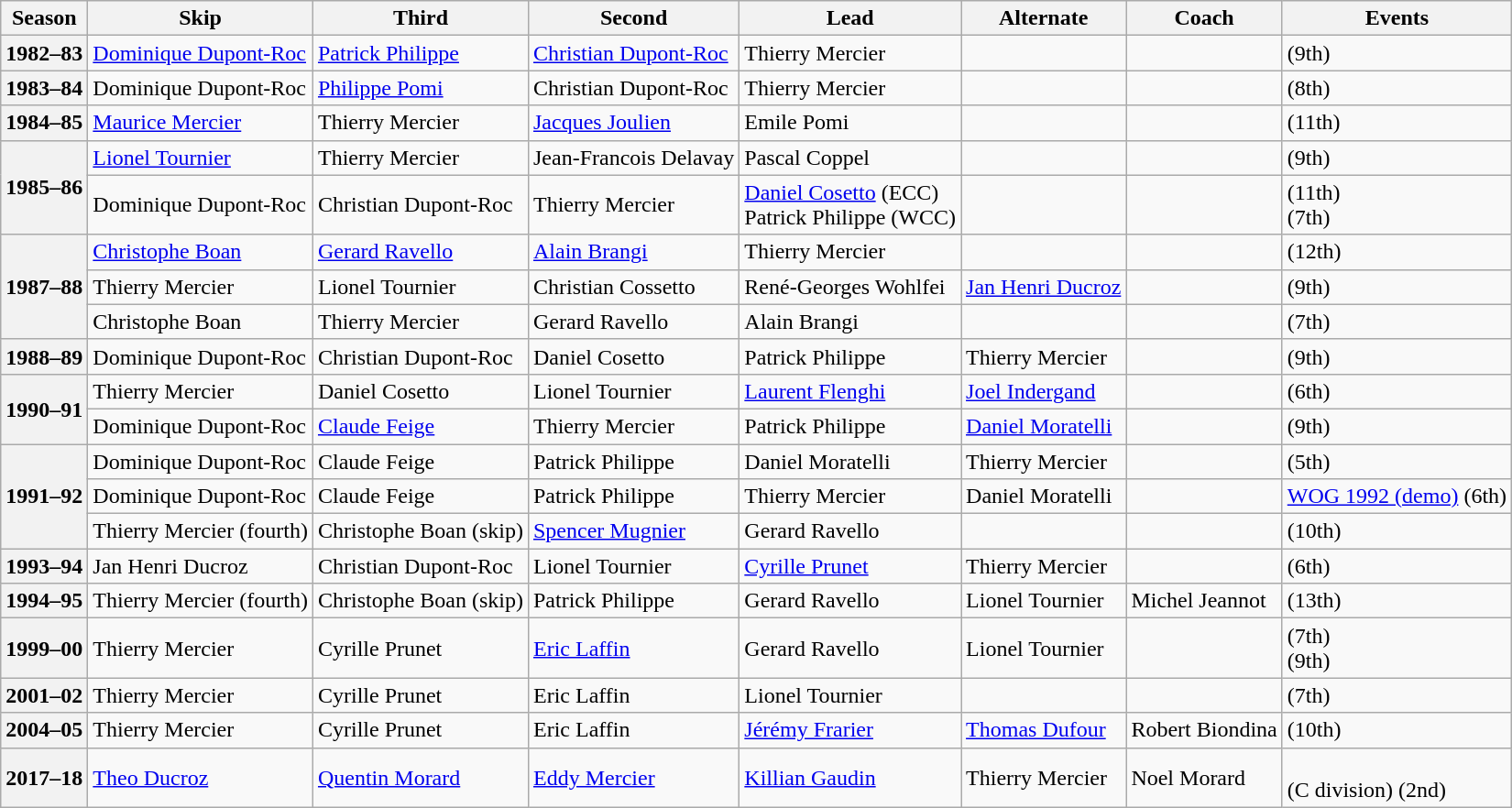<table class="wikitable">
<tr>
<th scope="col">Season</th>
<th scope="col">Skip</th>
<th scope="col">Third</th>
<th scope="col">Second</th>
<th scope="col">Lead</th>
<th scope="col">Alternate</th>
<th scope="col">Coach</th>
<th scope="col">Events</th>
</tr>
<tr>
<th scope="row">1982–83</th>
<td><a href='#'>Dominique Dupont-Roc</a></td>
<td><a href='#'>Patrick Philippe</a></td>
<td><a href='#'>Christian Dupont-Roc</a></td>
<td>Thierry Mercier</td>
<td></td>
<td></td>
<td> (9th)</td>
</tr>
<tr>
<th scope="row">1983–84</th>
<td>Dominique Dupont-Roc</td>
<td><a href='#'>Philippe Pomi</a></td>
<td>Christian Dupont-Roc</td>
<td>Thierry Mercier</td>
<td></td>
<td></td>
<td> (8th)</td>
</tr>
<tr>
<th scope="row">1984–85</th>
<td><a href='#'>Maurice Mercier</a></td>
<td>Thierry Mercier</td>
<td><a href='#'>Jacques Joulien</a></td>
<td>Emile Pomi</td>
<td></td>
<td></td>
<td> (11th)</td>
</tr>
<tr>
<th scope="row" rowspan=2>1985–86</th>
<td><a href='#'>Lionel Tournier</a></td>
<td>Thierry Mercier</td>
<td>Jean-Francois Delavay</td>
<td>Pascal Coppel</td>
<td></td>
<td></td>
<td> (9th)</td>
</tr>
<tr>
<td>Dominique Dupont-Roc</td>
<td>Christian Dupont-Roc</td>
<td>Thierry Mercier</td>
<td><a href='#'>Daniel Cosetto</a> (ECC)<br>Patrick Philippe (WCC)</td>
<td></td>
<td></td>
<td> (11th)<br> (7th)</td>
</tr>
<tr>
<th scope="row" rowspan=3>1987–88</th>
<td><a href='#'>Christophe Boan</a></td>
<td><a href='#'>Gerard Ravello</a></td>
<td><a href='#'>Alain Brangi</a></td>
<td>Thierry Mercier</td>
<td></td>
<td></td>
<td> (12th)</td>
</tr>
<tr>
<td>Thierry Mercier</td>
<td>Lionel Tournier</td>
<td>Christian Cossetto</td>
<td>René-Georges Wohlfei</td>
<td><a href='#'>Jan Henri Ducroz</a></td>
<td></td>
<td> (9th)</td>
</tr>
<tr>
<td>Christophe Boan</td>
<td>Thierry Mercier</td>
<td>Gerard Ravello</td>
<td>Alain Brangi</td>
<td></td>
<td></td>
<td> (7th)</td>
</tr>
<tr>
<th scope="row">1988–89</th>
<td>Dominique Dupont-Roc</td>
<td>Christian Dupont-Roc</td>
<td>Daniel Cosetto</td>
<td>Patrick Philippe</td>
<td>Thierry Mercier</td>
<td></td>
<td> (9th)</td>
</tr>
<tr>
<th scope="row" rowspan=2>1990–91</th>
<td>Thierry Mercier</td>
<td>Daniel Cosetto</td>
<td>Lionel Tournier</td>
<td><a href='#'>Laurent Flenghi</a></td>
<td><a href='#'>Joel Indergand</a></td>
<td></td>
<td> (6th)</td>
</tr>
<tr>
<td>Dominique Dupont-Roc</td>
<td><a href='#'>Claude Feige</a></td>
<td>Thierry Mercier</td>
<td>Patrick Philippe</td>
<td><a href='#'>Daniel Moratelli</a></td>
<td></td>
<td> (9th)</td>
</tr>
<tr>
<th scope="row" rowspan=3>1991–92</th>
<td>Dominique Dupont-Roc</td>
<td>Claude Feige</td>
<td>Patrick Philippe</td>
<td>Daniel Moratelli</td>
<td>Thierry Mercier</td>
<td></td>
<td> (5th)</td>
</tr>
<tr>
<td>Dominique Dupont-Roc</td>
<td>Claude Feige</td>
<td>Patrick Philippe</td>
<td>Thierry Mercier</td>
<td>Daniel Moratelli</td>
<td></td>
<td><a href='#'>WOG 1992 (demo)</a> (6th)</td>
</tr>
<tr>
<td>Thierry Mercier (fourth)</td>
<td>Christophe Boan (skip)</td>
<td><a href='#'>Spencer Mugnier</a></td>
<td>Gerard Ravello</td>
<td></td>
<td></td>
<td> (10th)</td>
</tr>
<tr>
<th scope="row">1993–94</th>
<td>Jan Henri Ducroz</td>
<td>Christian Dupont-Roc</td>
<td>Lionel Tournier</td>
<td><a href='#'>Cyrille Prunet</a></td>
<td>Thierry Mercier</td>
<td></td>
<td> (6th)</td>
</tr>
<tr>
<th scope="row">1994–95</th>
<td>Thierry Mercier (fourth)</td>
<td>Christophe Boan (skip)</td>
<td>Patrick Philippe</td>
<td>Gerard Ravello</td>
<td>Lionel Tournier</td>
<td>Michel Jeannot</td>
<td> (13th)</td>
</tr>
<tr>
<th scope="row">1999–00</th>
<td>Thierry Mercier</td>
<td>Cyrille Prunet</td>
<td><a href='#'>Eric Laffin</a></td>
<td>Gerard Ravello</td>
<td>Lionel Tournier</td>
<td></td>
<td> (7th)<br> (9th)</td>
</tr>
<tr>
<th scope="row">2001–02</th>
<td>Thierry Mercier</td>
<td>Cyrille Prunet</td>
<td>Eric Laffin</td>
<td>Lionel Tournier</td>
<td></td>
<td></td>
<td> (7th)</td>
</tr>
<tr>
<th scope="row">2004–05</th>
<td>Thierry Mercier</td>
<td>Cyrille Prunet</td>
<td>Eric Laffin</td>
<td><a href='#'>Jérémy Frarier</a></td>
<td><a href='#'>Thomas Dufour</a></td>
<td>Robert Biondina</td>
<td> (10th)</td>
</tr>
<tr>
<th scope="row">2017–18</th>
<td><a href='#'>Theo Ducroz</a></td>
<td><a href='#'>Quentin Morard</a></td>
<td><a href='#'>Eddy Mercier</a></td>
<td><a href='#'>Killian Gaudin</a></td>
<td>Thierry Mercier</td>
<td>Noel Morard</td>
<td><br>(C division) (2nd)</td>
</tr>
</table>
